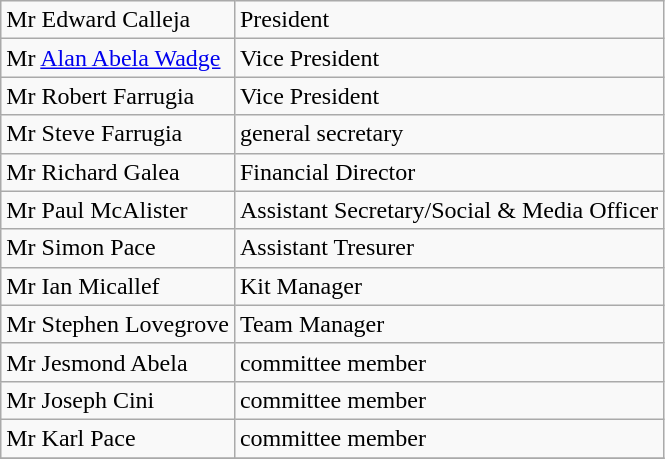<table class="wikitable">
<tr>
<td> Mr Edward Calleja</td>
<td>President</td>
</tr>
<tr>
<td> Mr <a href='#'>Alan Abela Wadge</a></td>
<td>Vice President</td>
</tr>
<tr>
<td> Mr Robert Farrugia</td>
<td>Vice President</td>
</tr>
<tr>
<td> Mr Steve Farrugia</td>
<td>general secretary</td>
</tr>
<tr>
<td> Mr Richard Galea</td>
<td>Financial Director</td>
</tr>
<tr>
<td> Mr Paul McAlister</td>
<td>Assistant Secretary/Social & Media Officer</td>
</tr>
<tr>
<td> Mr Simon Pace</td>
<td>Assistant Tresurer</td>
</tr>
<tr>
<td> Mr Ian Micallef</td>
<td>Kit Manager</td>
</tr>
<tr>
<td> Mr Stephen Lovegrove</td>
<td>Team Manager</td>
</tr>
<tr>
<td> Mr Jesmond Abela</td>
<td>committee member</td>
</tr>
<tr>
<td> Mr Joseph Cini</td>
<td>committee member</td>
</tr>
<tr>
<td> Mr Karl Pace</td>
<td>committee member</td>
</tr>
<tr>
</tr>
</table>
